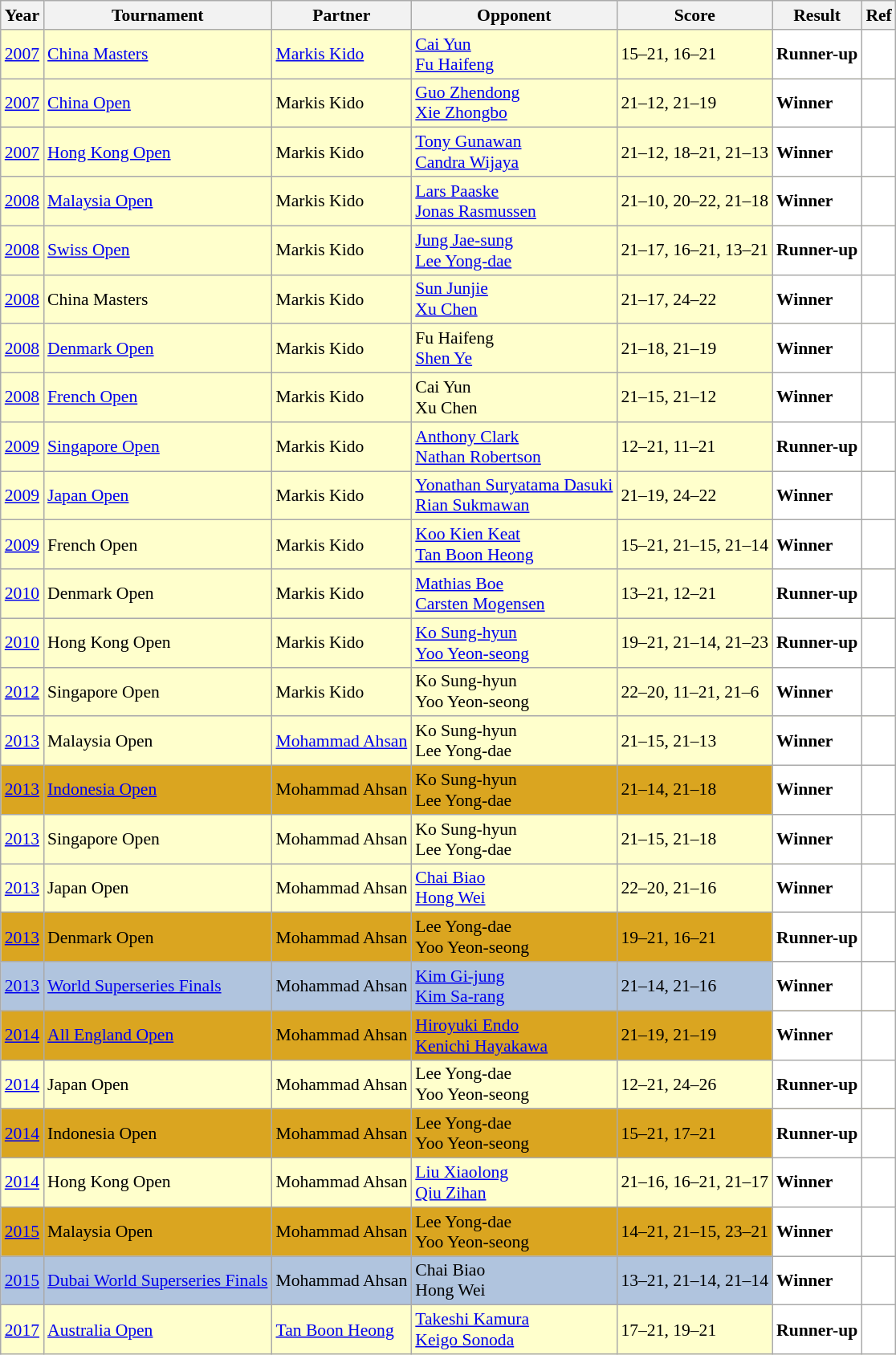<table class="sortable wikitable" style="font-size: 90%">
<tr>
<th>Year</th>
<th>Tournament</th>
<th>Partner</th>
<th>Opponent</th>
<th>Score</th>
<th>Result</th>
<th>Ref</th>
</tr>
<tr style="background:#ffffcc">
<td align="center"><a href='#'>2007</a></td>
<td align="left"><a href='#'>China Masters</a></td>
<td align="left"> <a href='#'>Markis Kido</a></td>
<td align="left"> <a href='#'>Cai Yun</a><br> <a href='#'>Fu Haifeng</a></td>
<td align="left">15–21, 16–21</td>
<td style="text-align:left; background:white"> <strong>Runner-up</strong></td>
<td style="text-align:center; background:white"></td>
</tr>
<tr style="background:#ffffcc">
<td align="center"><a href='#'>2007</a></td>
<td align="left"><a href='#'>China Open</a></td>
<td align="left"> Markis Kido</td>
<td align="left"> <a href='#'>Guo Zhendong</a><br> <a href='#'>Xie Zhongbo</a></td>
<td align="left">21–12, 21–19</td>
<td style="text-align:left; background:white"> <strong>Winner</strong></td>
<td style="text-align:center; background:white"></td>
</tr>
<tr style="background:#ffffcc">
<td align="center"><a href='#'>2007</a></td>
<td align="left"><a href='#'>Hong Kong Open</a></td>
<td align="left"> Markis Kido</td>
<td align="left"> <a href='#'>Tony Gunawan</a><br> <a href='#'>Candra Wijaya</a></td>
<td align="left">21–12, 18–21, 21–13</td>
<td style="text-align:left; background:white"> <strong>Winner</strong></td>
<td style="text-align:center; background:white"></td>
</tr>
<tr style="background:#ffffcc">
<td align="center"><a href='#'>2008</a></td>
<td align="left"><a href='#'>Malaysia Open</a></td>
<td align="left"> Markis Kido</td>
<td align="left"> <a href='#'>Lars Paaske</a><br> <a href='#'>Jonas Rasmussen</a></td>
<td align="left">21–10, 20–22, 21–18</td>
<td style="text-align:left; background:white"> <strong>Winner</strong></td>
<td style="text-align:center; background:white"></td>
</tr>
<tr style="background:#ffffcc">
<td align="center"><a href='#'>2008</a></td>
<td align="left"><a href='#'>Swiss Open</a></td>
<td align="left"> Markis Kido</td>
<td align="left"> <a href='#'>Jung Jae-sung</a><br> <a href='#'>Lee Yong-dae</a></td>
<td align="left">21–17, 16–21, 13–21</td>
<td style="text-align:left; background:white"> <strong>Runner-up</strong></td>
<td style="text-align:center; background:white"></td>
</tr>
<tr style="background:#ffffcc">
<td align="center"><a href='#'>2008</a></td>
<td align="left">China Masters</td>
<td align="left"> Markis Kido</td>
<td align="left"> <a href='#'>Sun Junjie</a><br> <a href='#'>Xu Chen</a></td>
<td align="left">21–17, 24–22</td>
<td style="text-align:left; background:white"> <strong>Winner</strong></td>
<td style="text-align:center; background:white"></td>
</tr>
<tr style="background:#ffffcc">
<td align="center"><a href='#'>2008</a></td>
<td align="left"><a href='#'>Denmark Open</a></td>
<td align="left"> Markis Kido</td>
<td align="left"> Fu Haifeng<br> <a href='#'>Shen Ye</a></td>
<td align="left">21–18, 21–19</td>
<td style="text-align:left; background:white"> <strong>Winner</strong></td>
<td style="text-align:center; background:white"></td>
</tr>
<tr style="background:#ffffcc">
<td align="center"><a href='#'>2008</a></td>
<td align="left"><a href='#'>French Open</a></td>
<td align="left"> Markis Kido</td>
<td align="left"> Cai Yun<br> Xu Chen</td>
<td align="left">21–15, 21–12</td>
<td style="text-align:left; background:white"> <strong>Winner</strong></td>
<td style="text-align:center; background:white"></td>
</tr>
<tr style="background:#ffffcc">
<td align="center"><a href='#'>2009</a></td>
<td align="left"><a href='#'>Singapore Open</a></td>
<td align="left"> Markis Kido</td>
<td align="left"> <a href='#'>Anthony Clark</a><br> <a href='#'>Nathan Robertson</a></td>
<td align="left">12–21, 11–21</td>
<td style="text-align:left; background:white"> <strong>Runner-up</strong></td>
<td style="text-align:center; background:white"></td>
</tr>
<tr style="background:#ffffcc">
<td align="center"><a href='#'>2009</a></td>
<td align="left"><a href='#'>Japan Open</a></td>
<td align="left"> Markis Kido</td>
<td align="left"> <a href='#'>Yonathan Suryatama Dasuki</a><br> <a href='#'>Rian Sukmawan</a></td>
<td align="left">21–19, 24–22</td>
<td style="text-align:left; background:white"> <strong>Winner</strong></td>
<td style="text-align:center; background:white"></td>
</tr>
<tr style="background:#ffffcc">
<td align="center"><a href='#'>2009</a></td>
<td align="left">French Open</td>
<td align="left"> Markis Kido</td>
<td align="left"> <a href='#'>Koo Kien Keat</a><br> <a href='#'>Tan Boon Heong</a></td>
<td align="left">15–21, 21–15, 21–14</td>
<td style="text-align:left; background:white"> <strong>Winner</strong></td>
<td style="text-align:center; background:white"></td>
</tr>
<tr style="background:#ffffcc">
<td align="center"><a href='#'>2010</a></td>
<td align="left">Denmark Open</td>
<td align="left"> Markis Kido</td>
<td align="left"> <a href='#'>Mathias Boe</a><br> <a href='#'>Carsten Mogensen</a></td>
<td align="left">13–21, 12–21</td>
<td style="text-align:left; background:white"> <strong>Runner-up</strong></td>
<td style="text-align:center; background:white"></td>
</tr>
<tr style="background:#ffffcc">
<td align="center"><a href='#'>2010</a></td>
<td align="left">Hong Kong Open</td>
<td align="left"> Markis Kido</td>
<td align="left"> <a href='#'>Ko Sung-hyun</a><br> <a href='#'>Yoo Yeon-seong</a></td>
<td align="left">19–21, 21–14, 21–23</td>
<td style="text-align:left; background:white"> <strong>Runner-up</strong></td>
<td style="text-align:center; background:white"></td>
</tr>
<tr style="background:#ffffcc">
<td align="center"><a href='#'>2012</a></td>
<td align="left">Singapore Open</td>
<td align="left"> Markis Kido</td>
<td align="left"> Ko Sung-hyun<br> Yoo Yeon-seong</td>
<td align="left">22–20, 11–21, 21–6</td>
<td style="text-align:left; background:white"> <strong>Winner</strong></td>
<td style="text-align:center; background:white"></td>
</tr>
<tr style="background:#ffffcc">
<td align="center"><a href='#'>2013</a></td>
<td align="left">Malaysia Open</td>
<td align="left"> <a href='#'>Mohammad Ahsan</a></td>
<td align="left"> Ko Sung-hyun<br> Lee Yong-dae</td>
<td align="left">21–15, 21–13</td>
<td style="text-align:left; background:white"> <strong>Winner</strong></td>
<td style="text-align:center; background:white"></td>
</tr>
<tr style="background:#DAA520">
<td align="center"><a href='#'>2013</a></td>
<td align="left"><a href='#'>Indonesia Open</a></td>
<td align="left"> Mohammad Ahsan</td>
<td align="left"> Ko Sung-hyun<br> Lee Yong-dae</td>
<td align="left">21–14, 21–18</td>
<td style="text-align:left; background:white"> <strong>Winner</strong></td>
<td style="text-align:center; background:white"></td>
</tr>
<tr style="background:#ffffcc">
<td align="center"><a href='#'>2013</a></td>
<td align="left">Singapore Open</td>
<td align="left"> Mohammad Ahsan</td>
<td align="left"> Ko Sung-hyun<br> Lee Yong-dae</td>
<td align="left">21–15, 21–18</td>
<td style="text-align:left; background:white"> <strong>Winner</strong></td>
<td style="text-align:center; background:white"></td>
</tr>
<tr style="background:#ffffcc">
<td align="center"><a href='#'>2013</a></td>
<td align="left">Japan Open</td>
<td align="left"> Mohammad Ahsan</td>
<td align="left"> <a href='#'>Chai Biao</a><br> <a href='#'>Hong Wei</a></td>
<td align="left">22–20, 21–16</td>
<td style="text-align:left; background:white"> <strong>Winner</strong></td>
<td style="text-align:center; background:white"></td>
</tr>
<tr style="background:#DAA520">
<td align="center"><a href='#'>2013</a></td>
<td align="left">Denmark Open</td>
<td align="left"> Mohammad Ahsan</td>
<td align="left"> Lee Yong-dae<br> Yoo Yeon-seong</td>
<td align="left">19–21, 16–21</td>
<td style="text-align:left; background:white"> <strong>Runner-up</strong></td>
<td style="text-align:center; background:white"></td>
</tr>
<tr style="background:#B0C4DE">
<td align="center"><a href='#'>2013</a></td>
<td align="left"><a href='#'>World Superseries Finals</a></td>
<td align="left"> Mohammad Ahsan</td>
<td align="left"> <a href='#'>Kim Gi-jung</a><br> <a href='#'>Kim Sa-rang</a></td>
<td align="left">21–14, 21–16</td>
<td style="text-align:left; background:white"> <strong>Winner</strong></td>
<td style="text-align:center; background:white"></td>
</tr>
<tr style="background:#DAA520">
<td align="center"><a href='#'>2014</a></td>
<td align="left"><a href='#'>All England Open</a></td>
<td align="left"> Mohammad Ahsan</td>
<td align="left"> <a href='#'>Hiroyuki Endo</a><br> <a href='#'>Kenichi Hayakawa</a></td>
<td align="left">21–19, 21–19</td>
<td style="text-align:left; background:white"> <strong>Winner</strong></td>
<td style="text-align:center; background:white"></td>
</tr>
<tr style="background:#ffffcc">
<td align="center"><a href='#'>2014</a></td>
<td align="left">Japan Open</td>
<td align="left"> Mohammad Ahsan</td>
<td align="left"> Lee Yong-dae<br> Yoo Yeon-seong</td>
<td align="left">12–21, 24–26</td>
<td style="text-align:left; background:white"> <strong>Runner-up</strong></td>
<td style="text-align:center; background:white"></td>
</tr>
<tr style="background:#DAA520">
<td align="center"><a href='#'>2014</a></td>
<td align="left">Indonesia Open</td>
<td align="left"> Mohammad Ahsan</td>
<td align="left"> Lee Yong-dae<br> Yoo Yeon-seong</td>
<td align="left">15–21, 17–21</td>
<td style="text-align:left; background:white"> <strong>Runner-up</strong></td>
<td style="text-align:center; background:white"></td>
</tr>
<tr style="background:#ffffcc">
<td align="center"><a href='#'>2014</a></td>
<td align="left">Hong Kong Open</td>
<td align="left"> Mohammad Ahsan</td>
<td align="left"> <a href='#'>Liu Xiaolong</a><br> <a href='#'>Qiu Zihan</a></td>
<td align="left">21–16, 16–21, 21–17</td>
<td style="text-align:left; background:white"> <strong>Winner</strong></td>
<td style="text-align:center; background:white"></td>
</tr>
<tr style="background:#DAA520">
<td align="center"><a href='#'>2015</a></td>
<td align="left">Malaysia Open</td>
<td align="left"> Mohammad Ahsan</td>
<td align="left"> Lee Yong-dae<br> Yoo Yeon-seong</td>
<td align="left">14–21, 21–15, 23–21</td>
<td style="text-align:left; background:white"> <strong>Winner</strong></td>
<td style="text-align:center; background:white"></td>
</tr>
<tr style="background:#B0C4DE">
<td align="center"><a href='#'>2015</a></td>
<td align="left"><a href='#'>Dubai World Superseries Finals</a></td>
<td align="left"> Mohammad Ahsan</td>
<td align="left"> Chai Biao<br> Hong Wei</td>
<td align="left">13–21, 21–14, 21–14</td>
<td style="text-align:left; background:white"> <strong>Winner</strong></td>
<td style="text-align:center; background:white"></td>
</tr>
<tr style="background:#FFFFCC">
<td align="center"><a href='#'>2017</a></td>
<td align="left"><a href='#'>Australia Open</a></td>
<td align="left"> <a href='#'>Tan Boon Heong</a></td>
<td align="left"><a href='#'>Takeshi Kamura</a><br> <a href='#'>Keigo Sonoda</a></td>
<td align="left">17–21, 19–21</td>
<td style="text-align:left; background:white"> <strong>Runner-up</strong></td>
<td style="text-align:center; background:white"></td>
</tr>
</table>
